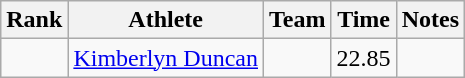<table class="wikitable sortable">
<tr>
<th>Rank</th>
<th>Athlete</th>
<th>Team</th>
<th>Time</th>
<th>Notes</th>
</tr>
<tr>
<td align=center></td>
<td><a href='#'>Kimberlyn Duncan</a></td>
<td></td>
<td>22.85</td>
<td></td>
</tr>
</table>
